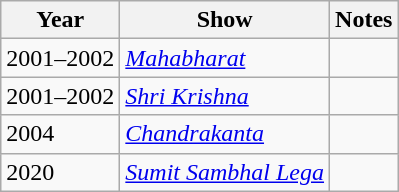<table class="wikitable sortable">
<tr>
<th>Year</th>
<th>Show</th>
<th>Notes</th>
</tr>
<tr>
<td>2001–2002</td>
<td><em><a href='#'>Mahabharat</a></em></td>
<td></td>
</tr>
<tr>
<td>2001–2002</td>
<td><em><a href='#'>Shri Krishna</a></em></td>
<td></td>
</tr>
<tr>
<td>2004</td>
<td><em><a href='#'>Chandrakanta</a></em></td>
<td></td>
</tr>
<tr>
<td>2020</td>
<td><em><a href='#'>Sumit Sambhal Lega</a></em></td>
<td></td>
</tr>
</table>
